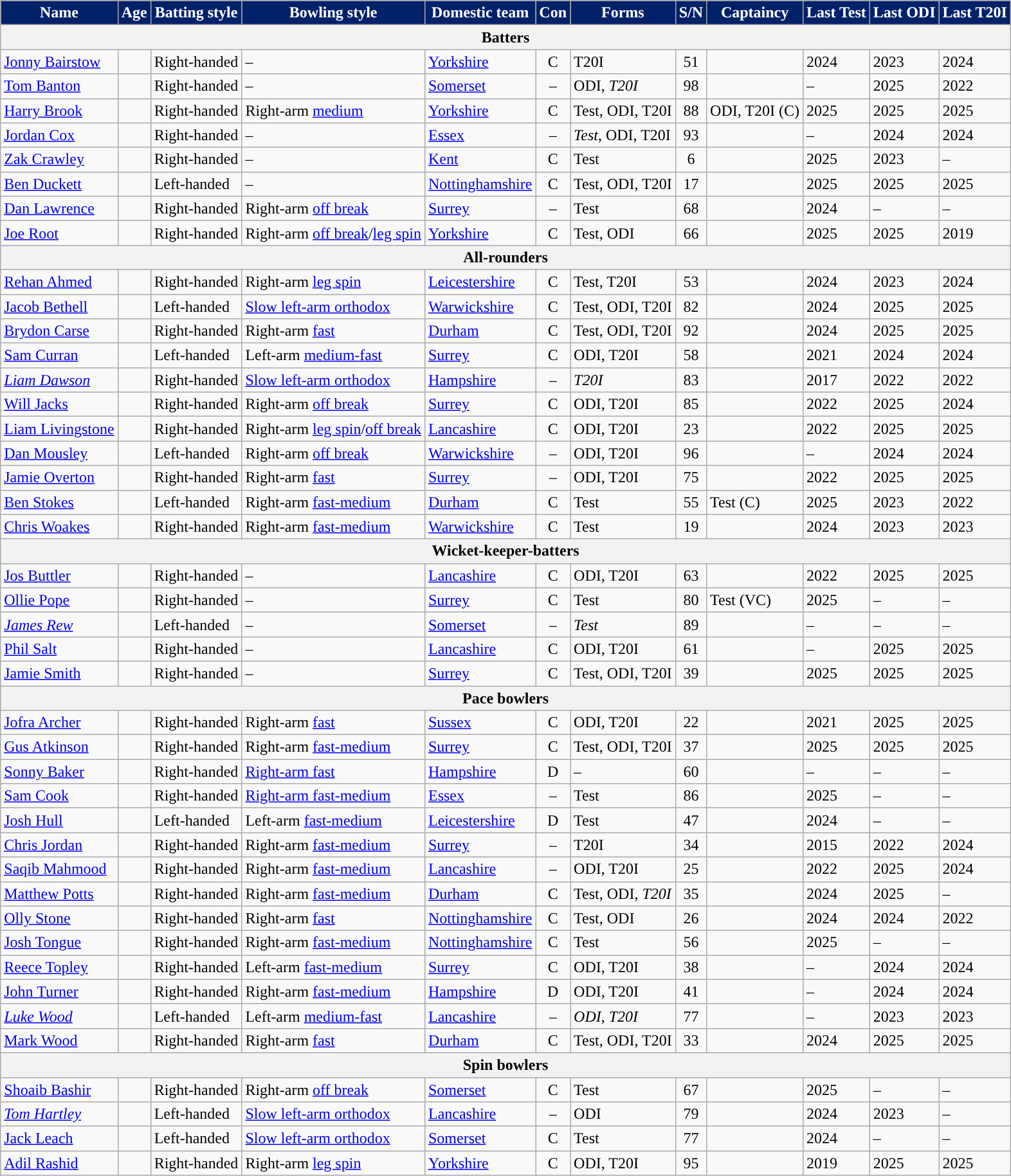<table class="wikitable">
<tr>
<th style="text-align:center; background:#012169; color:white;">Name</th>
<th style="text-align:center; background:#012169; color:white;">Age</th>
<th style="text-align:center; background:#012169; color:white;">Batting style</th>
<th style="text-align:center; background:#012169; color:white;">Bowling style</th>
<th style="text-align:center; background:#012169; color:white;">Domestic team</th>
<th style="text-align:center; background:#012169; color:white;">Con</th>
<th style="text-align:center; background:#012169; color:white;">Forms</th>
<th style="text-align:center; background:#012169; color:white;">S/N</th>
<th style="text-align:center; background:#012169; color:white;">Captaincy</th>
<th style="text-align:center; background:#012169; color:white;">Last Test</th>
<th style="text-align:center; background:#012169; color:white;">Last ODI</th>
<th style="text-align:center; background:#012169; color:white;">Last T20I</th>
</tr>
<tr>
<th colspan="12">Batters</th>
</tr>
<tr>
<td><a href='#'>Jonny Bairstow</a></td>
<td></td>
<td>Right-handed</td>
<td>–</td>
<td><a href='#'>Yorkshire</a></td>
<td align="center">C</td>
<td>T20I</td>
<td align="center">51</td>
<td></td>
<td> 2024</td>
<td> 2023</td>
<td> 2024</td>
</tr>
<tr>
<td><a href='#'>Tom Banton</a></td>
<td></td>
<td>Right-handed</td>
<td>–</td>
<td><a href='#'>Somerset</a></td>
<td align="center">–</td>
<td>ODI, <em>T20I</em></td>
<td align="center">98</td>
<td></td>
<td>–</td>
<td> 2025</td>
<td> 2022</td>
</tr>
<tr>
<td><a href='#'>Harry Brook</a></td>
<td></td>
<td>Right-handed</td>
<td>Right-arm <a href='#'>medium</a></td>
<td><a href='#'>Yorkshire</a></td>
<td align="center">C</td>
<td>Test, ODI, T20I</td>
<td align="center">88</td>
<td>ODI, T20I (C)</td>
<td> 2025</td>
<td> 2025</td>
<td> 2025</td>
</tr>
<tr>
<td><a href='#'>Jordan Cox</a></td>
<td></td>
<td>Right-handed</td>
<td>–</td>
<td><a href='#'>Essex</a></td>
<td align="center">–</td>
<td><em>Test</em>, ODI, T20I</td>
<td align="center">93</td>
<td></td>
<td>–</td>
<td> 2024</td>
<td> 2024</td>
</tr>
<tr>
<td><a href='#'>Zak Crawley</a></td>
<td></td>
<td>Right-handed</td>
<td>–</td>
<td><a href='#'>Kent</a></td>
<td align="center">C</td>
<td>Test</td>
<td align="center">6</td>
<td></td>
<td> 2025</td>
<td> 2023</td>
<td>–</td>
</tr>
<tr>
<td><a href='#'>Ben Duckett</a></td>
<td></td>
<td>Left-handed</td>
<td>–</td>
<td><a href='#'>Nottinghamshire</a></td>
<td align="center">C</td>
<td>Test, ODI, T20I</td>
<td align="center">17</td>
<td></td>
<td> 2025</td>
<td> 2025</td>
<td> 2025</td>
</tr>
<tr>
<td><a href='#'>Dan Lawrence</a></td>
<td></td>
<td>Right-handed</td>
<td>Right-arm <a href='#'>off break</a></td>
<td><a href='#'>Surrey</a></td>
<td align="center">–</td>
<td>Test</td>
<td align="center">68</td>
<td></td>
<td> 2024</td>
<td>–</td>
<td>–</td>
</tr>
<tr>
<td><a href='#'>Joe Root</a></td>
<td></td>
<td>Right-handed</td>
<td>Right-arm <a href='#'>off break</a>/<a href='#'>leg spin</a></td>
<td><a href='#'>Yorkshire</a></td>
<td align="center">C</td>
<td>Test, ODI</td>
<td align="center">66</td>
<td></td>
<td> 2025</td>
<td> 2025</td>
<td> 2019</td>
</tr>
<tr>
<th colspan="12">All-rounders</th>
</tr>
<tr>
<td><a href='#'>Rehan Ahmed</a></td>
<td></td>
<td>Right-handed</td>
<td>Right-arm <a href='#'>leg spin</a></td>
<td><a href='#'>Leicestershire</a></td>
<td align="center">C</td>
<td>Test, T20I</td>
<td align="center">53</td>
<td></td>
<td> 2024</td>
<td> 2023</td>
<td> 2024</td>
</tr>
<tr>
<td><a href='#'>Jacob Bethell</a></td>
<td></td>
<td>Left-handed</td>
<td><a href='#'>Slow left-arm orthodox</a></td>
<td><a href='#'>Warwickshire</a></td>
<td align="center">C</td>
<td>Test, ODI, T20I</td>
<td align="center">82</td>
<td></td>
<td> 2024</td>
<td> 2025</td>
<td> 2025</td>
</tr>
<tr>
<td><a href='#'>Brydon Carse</a></td>
<td></td>
<td>Right-handed</td>
<td>Right-arm <a href='#'>fast</a></td>
<td><a href='#'>Durham</a></td>
<td align="center">C</td>
<td>Test, ODI, T20I</td>
<td align="center">92</td>
<td></td>
<td> 2024</td>
<td> 2025</td>
<td> 2025</td>
</tr>
<tr>
<td><a href='#'>Sam Curran</a></td>
<td></td>
<td>Left-handed</td>
<td>Left-arm <a href='#'>medium-fast</a></td>
<td><a href='#'>Surrey</a></td>
<td align="center">C</td>
<td>ODI, T20I</td>
<td align="center">58</td>
<td></td>
<td> 2021</td>
<td> 2024</td>
<td> 2024</td>
</tr>
<tr>
<td><em><a href='#'>Liam Dawson</a></em></td>
<td></td>
<td>Right-handed</td>
<td><a href='#'>Slow left-arm orthodox</a></td>
<td><a href='#'>Hampshire</a></td>
<td align="center">–</td>
<td><em>T20I</em></td>
<td align="center">83</td>
<td></td>
<td> 2017</td>
<td> 2022</td>
<td> 2022</td>
</tr>
<tr>
<td><a href='#'>Will Jacks</a></td>
<td></td>
<td>Right-handed</td>
<td>Right-arm <a href='#'>off break</a></td>
<td><a href='#'>Surrey</a></td>
<td align="center">C</td>
<td>ODI, T20I</td>
<td align="center">85</td>
<td></td>
<td> 2022</td>
<td> 2025</td>
<td> 2024</td>
</tr>
<tr>
<td><a href='#'>Liam Livingstone</a></td>
<td></td>
<td>Right-handed</td>
<td>Right-arm <a href='#'>leg spin</a>/<a href='#'>off break</a></td>
<td><a href='#'>Lancashire</a></td>
<td align="center">C</td>
<td>ODI, T20I</td>
<td align="center">23</td>
<td></td>
<td> 2022</td>
<td> 2025</td>
<td> 2025</td>
</tr>
<tr>
<td><a href='#'>Dan Mousley</a></td>
<td></td>
<td>Left-handed</td>
<td>Right-arm <a href='#'>off break</a></td>
<td><a href='#'>Warwickshire</a></td>
<td align="center">–</td>
<td>ODI, T20I</td>
<td align="center">96</td>
<td></td>
<td>–</td>
<td> 2024</td>
<td> 2024</td>
</tr>
<tr>
<td><a href='#'>Jamie Overton</a></td>
<td></td>
<td>Right-handed</td>
<td>Right-arm <a href='#'>fast</a></td>
<td><a href='#'>Surrey</a></td>
<td align="center">–</td>
<td>ODI, T20I</td>
<td align="center">75</td>
<td></td>
<td> 2022</td>
<td> 2025</td>
<td> 2025</td>
</tr>
<tr>
<td><a href='#'>Ben Stokes</a></td>
<td></td>
<td>Left-handed</td>
<td>Right-arm <a href='#'>fast-medium</a></td>
<td><a href='#'>Durham</a></td>
<td align="center">C</td>
<td>Test</td>
<td align="center">55</td>
<td>Test (C)</td>
<td> 2025</td>
<td> 2023</td>
<td> 2022</td>
</tr>
<tr>
<td><a href='#'>Chris Woakes</a></td>
<td></td>
<td>Right-handed</td>
<td>Right-arm <a href='#'>fast-medium</a></td>
<td><a href='#'>Warwickshire</a></td>
<td align="center">C</td>
<td>Test</td>
<td align="center">19</td>
<td></td>
<td> 2024</td>
<td> 2023</td>
<td> 2023</td>
</tr>
<tr>
<th colspan="12">Wicket-keeper-batters</th>
</tr>
<tr>
<td><a href='#'>Jos Buttler</a></td>
<td></td>
<td>Right-handed</td>
<td>–</td>
<td><a href='#'>Lancashire</a></td>
<td align="center">C</td>
<td>ODI, T20I</td>
<td align="center">63</td>
<td></td>
<td> 2022</td>
<td> 2025</td>
<td> 2025</td>
</tr>
<tr>
<td><a href='#'>Ollie Pope</a></td>
<td></td>
<td>Right-handed</td>
<td>–</td>
<td><a href='#'>Surrey</a></td>
<td align="center">C</td>
<td>Test</td>
<td align="center">80</td>
<td>Test (VC)</td>
<td> 2025</td>
<td>–</td>
<td>–</td>
</tr>
<tr>
<td><em><a href='#'>James Rew</a></em></td>
<td></td>
<td>Left-handed</td>
<td>–</td>
<td><a href='#'>Somerset</a></td>
<td align="center">–</td>
<td><em>Test</em></td>
<td align="center">89</td>
<td></td>
<td>–</td>
<td>–</td>
<td>–</td>
</tr>
<tr>
<td><a href='#'>Phil Salt</a></td>
<td></td>
<td>Right-handed</td>
<td>–</td>
<td><a href='#'>Lancashire</a></td>
<td align="center">C</td>
<td>ODI, T20I</td>
<td align="center">61</td>
<td></td>
<td>–</td>
<td> 2025</td>
<td> 2025</td>
</tr>
<tr>
<td><a href='#'>Jamie Smith</a></td>
<td></td>
<td>Right-handed</td>
<td>–</td>
<td><a href='#'>Surrey</a></td>
<td align="center">C</td>
<td>Test, ODI, T20I</td>
<td align="center">39</td>
<td></td>
<td> 2025</td>
<td> 2025</td>
<td> 2025</td>
</tr>
<tr>
<th colspan="12">Pace bowlers</th>
</tr>
<tr>
<td><a href='#'>Jofra Archer</a></td>
<td></td>
<td>Right-handed</td>
<td>Right-arm <a href='#'>fast</a></td>
<td><a href='#'>Sussex</a></td>
<td align="center">C</td>
<td>ODI, T20I</td>
<td align="center">22</td>
<td></td>
<td> 2021</td>
<td> 2025</td>
<td> 2025</td>
</tr>
<tr>
<td><a href='#'>Gus Atkinson</a></td>
<td></td>
<td>Right-handed</td>
<td>Right-arm <a href='#'>fast-medium</a></td>
<td><a href='#'>Surrey</a></td>
<td align="center">C</td>
<td>Test, ODI, T20I</td>
<td align="center">37</td>
<td></td>
<td> 2025</td>
<td> 2025</td>
<td> 2025</td>
</tr>
<tr>
<td><a href='#'>Sonny Baker</a></td>
<td></td>
<td>Right-handed</td>
<td><a href='#'>Right-arm fast</a></td>
<td><a href='#'>Hampshire</a></td>
<td align="center">D</td>
<td>–</td>
<td align="center">60</td>
<td></td>
<td>–</td>
<td>–</td>
<td>–</td>
</tr>
<tr>
<td><a href='#'>Sam Cook</a></td>
<td></td>
<td>Right-handed</td>
<td><a href='#'>Right-arm fast-medium</a></td>
<td><a href='#'>Essex</a></td>
<td align="center">–</td>
<td>Test</td>
<td align="center">86</td>
<td></td>
<td> 2025</td>
<td>–</td>
<td>–</td>
</tr>
<tr>
<td><a href='#'>Josh Hull</a></td>
<td></td>
<td>Left-handed</td>
<td>Left-arm <a href='#'>fast-medium</a></td>
<td><a href='#'>Leicestershire</a></td>
<td align="center">D</td>
<td>Test</td>
<td align="center">47</td>
<td></td>
<td> 2024</td>
<td>–</td>
<td>–</td>
</tr>
<tr>
<td><a href='#'>Chris Jordan</a></td>
<td></td>
<td>Right-handed</td>
<td>Right-arm <a href='#'>fast-medium</a></td>
<td><a href='#'>Surrey</a></td>
<td align="center">–</td>
<td>T20I</td>
<td align="center">34</td>
<td></td>
<td> 2015</td>
<td> 2022</td>
<td> 2024</td>
</tr>
<tr>
<td><a href='#'>Saqib Mahmood</a></td>
<td></td>
<td>Right-handed</td>
<td>Right-arm <a href='#'>fast-medium</a></td>
<td><a href='#'>Lancashire</a></td>
<td align="center">–</td>
<td>ODI, T20I</td>
<td align="center">25</td>
<td></td>
<td> 2022</td>
<td> 2025</td>
<td> 2024</td>
</tr>
<tr>
<td><a href='#'>Matthew Potts</a></td>
<td></td>
<td>Right-handed</td>
<td>Right-arm <a href='#'>fast-medium</a></td>
<td><a href='#'>Durham</a></td>
<td align="center">C</td>
<td>Test, ODI, <em>T20I</em></td>
<td align="center">35</td>
<td></td>
<td> 2024</td>
<td> 2025</td>
<td>–</td>
</tr>
<tr>
<td><a href='#'>Olly Stone</a></td>
<td></td>
<td>Right-handed</td>
<td>Right-arm <a href='#'>fast</a></td>
<td><a href='#'>Nottinghamshire</a></td>
<td align="center">C</td>
<td>Test, ODI</td>
<td align="center">26</td>
<td></td>
<td> 2024</td>
<td> 2024</td>
<td> 2022</td>
</tr>
<tr>
<td><a href='#'>Josh Tongue</a></td>
<td></td>
<td>Right-handed</td>
<td>Right-arm <a href='#'>fast-medium</a></td>
<td><a href='#'>Nottinghamshire</a></td>
<td align="center">C</td>
<td>Test</td>
<td align="center">56</td>
<td></td>
<td> 2025</td>
<td>–</td>
<td>–</td>
</tr>
<tr>
<td><a href='#'>Reece Topley</a></td>
<td></td>
<td>Right-handed</td>
<td>Left-arm <a href='#'>fast-medium</a></td>
<td><a href='#'>Surrey</a></td>
<td align="center">C</td>
<td>ODI, T20I</td>
<td align="center">38</td>
<td></td>
<td>–</td>
<td> 2024</td>
<td> 2024</td>
</tr>
<tr>
<td><a href='#'>John Turner</a></td>
<td></td>
<td>Right-handed</td>
<td>Right-arm <a href='#'>fast-medium</a></td>
<td><a href='#'>Hampshire</a></td>
<td align="center">D</td>
<td>ODI, T20I</td>
<td align="center">41</td>
<td></td>
<td>–</td>
<td> 2024</td>
<td> 2024</td>
</tr>
<tr>
<td><em><a href='#'>Luke Wood</a></em></td>
<td></td>
<td>Left-handed</td>
<td>Left-arm <a href='#'>medium-fast</a></td>
<td><a href='#'>Lancashire</a></td>
<td align="center">–</td>
<td><em>ODI</em>, <em>T20I</em></td>
<td align="center">77</td>
<td></td>
<td>–</td>
<td> 2023</td>
<td> 2023</td>
</tr>
<tr>
<td><a href='#'>Mark Wood</a></td>
<td></td>
<td>Right-handed</td>
<td>Right-arm <a href='#'>fast</a></td>
<td><a href='#'>Durham</a></td>
<td align="center">C</td>
<td>Test, ODI, T20I</td>
<td align="center">33</td>
<td></td>
<td> 2024</td>
<td> 2025</td>
<td> 2025</td>
</tr>
<tr>
<th colspan="12">Spin bowlers</th>
</tr>
<tr>
<td><a href='#'>Shoaib Bashir</a></td>
<td></td>
<td>Right-handed</td>
<td>Right-arm <a href='#'>off break</a></td>
<td><a href='#'>Somerset</a></td>
<td align="center">C</td>
<td>Test</td>
<td align="center">67</td>
<td></td>
<td> 2025</td>
<td>–</td>
<td>–</td>
</tr>
<tr>
<td><em><a href='#'>Tom Hartley</a></td>
<td></td>
<td>Left-handed</td>
<td><a href='#'>Slow left-arm orthodox</a></td>
<td><a href='#'>Lancashire</a></td>
<td align="center">–</td>
<td></em>ODI<em></td>
<td align="center">79</td>
<td></td>
<td> 2024</td>
<td> 2023</td>
<td>–</td>
</tr>
<tr>
<td><a href='#'>Jack Leach</a></td>
<td></td>
<td>Left-handed</td>
<td><a href='#'>Slow left-arm orthodox</a></td>
<td><a href='#'>Somerset</a></td>
<td align="center">C</td>
<td>Test</td>
<td align="center">77</td>
<td></td>
<td> 2024</td>
<td>–</td>
<td>–</td>
</tr>
<tr>
<td><a href='#'>Adil Rashid</a></td>
<td></td>
<td>Right-handed</td>
<td>Right-arm <a href='#'>leg spin</a></td>
<td><a href='#'>Yorkshire</a></td>
<td align="center">C</td>
<td>ODI, T20I</td>
<td align="center">95</td>
<td></td>
<td> 2019</td>
<td> 2025</td>
<td> 2025</td>
</tr>
</table>
